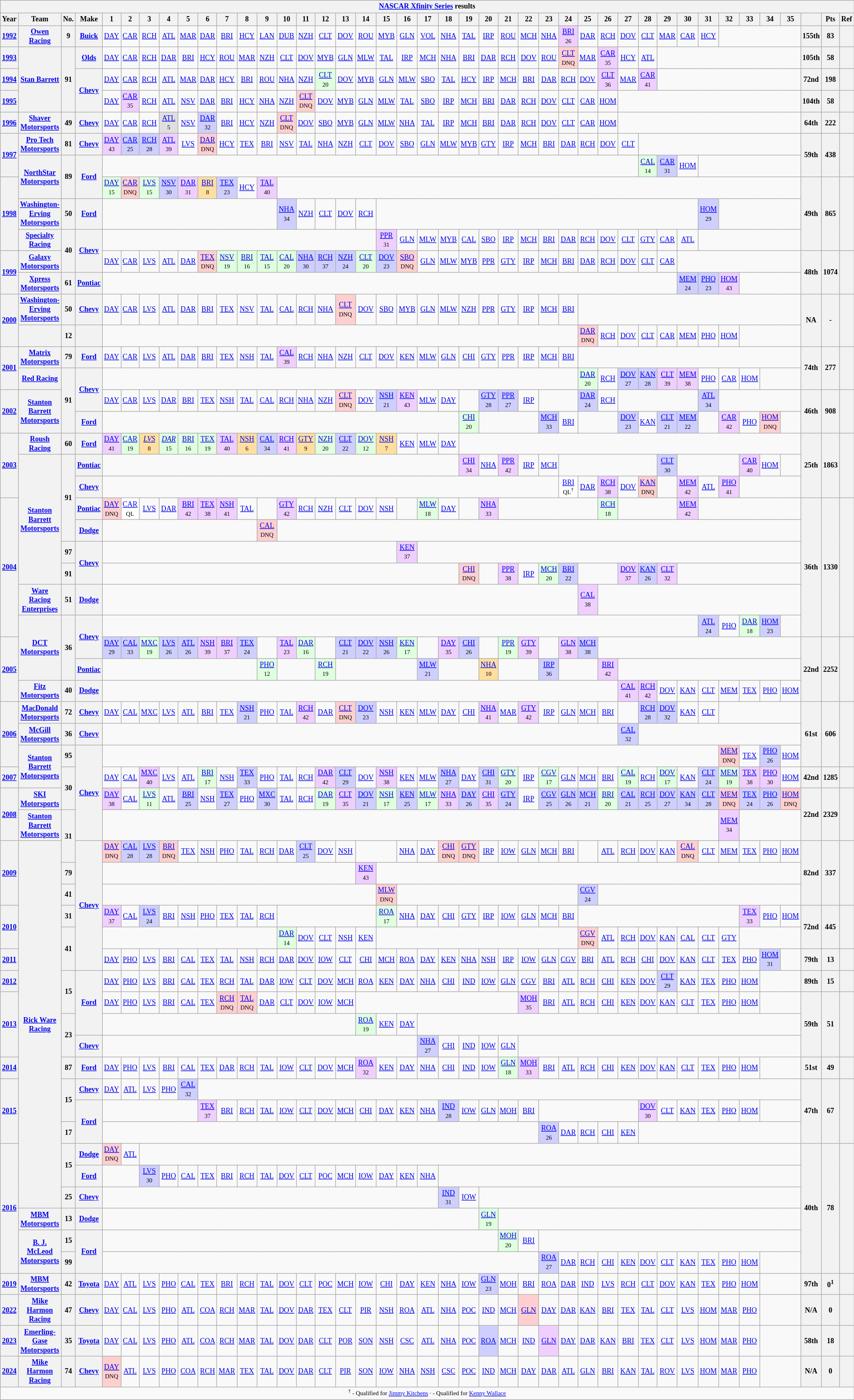<table class="wikitable" style="text-align:center; font-size:75%">
<tr>
<th colspan=42><a href='#'>NASCAR Xfinity Series</a> results</th>
</tr>
<tr>
<th>Year</th>
<th>Team</th>
<th>No.</th>
<th>Make</th>
<th>1</th>
<th>2</th>
<th>3</th>
<th>4</th>
<th>5</th>
<th>6</th>
<th>7</th>
<th>8</th>
<th>9</th>
<th>10</th>
<th>11</th>
<th>12</th>
<th>13</th>
<th>14</th>
<th>15</th>
<th>16</th>
<th>17</th>
<th>18</th>
<th>19</th>
<th>20</th>
<th>21</th>
<th>22</th>
<th>23</th>
<th>24</th>
<th>25</th>
<th>26</th>
<th>27</th>
<th>28</th>
<th>29</th>
<th>30</th>
<th>31</th>
<th>32</th>
<th>33</th>
<th>34</th>
<th>35</th>
<th></th>
<th>Pts</th>
<th>Ref</th>
</tr>
<tr>
<th><a href='#'>1992</a></th>
<th><a href='#'>Owen Racing</a></th>
<th>9</th>
<th><a href='#'>Buick</a></th>
<td><a href='#'>DAY</a></td>
<td><a href='#'>CAR</a></td>
<td><a href='#'>RCH</a></td>
<td><a href='#'>ATL</a></td>
<td><a href='#'>MAR</a></td>
<td><a href='#'>DAR</a></td>
<td><a href='#'>BRI</a></td>
<td><a href='#'>HCY</a></td>
<td><a href='#'>LAN</a></td>
<td><a href='#'>DUB</a></td>
<td><a href='#'>NZH</a></td>
<td><a href='#'>CLT</a></td>
<td><a href='#'>DOV</a></td>
<td><a href='#'>ROU</a></td>
<td><a href='#'>MYB</a></td>
<td><a href='#'>GLN</a></td>
<td><a href='#'>VOL</a></td>
<td><a href='#'>NHA</a></td>
<td><a href='#'>TAL</a></td>
<td><a href='#'>IRP</a></td>
<td><a href='#'>ROU</a></td>
<td><a href='#'>MCH</a></td>
<td><a href='#'>NHA</a></td>
<td style="background:#EFCFFF;"><a href='#'>BRI</a><br><small>26</small></td>
<td><a href='#'>DAR</a></td>
<td><a href='#'>RCH</a></td>
<td><a href='#'>DOV</a></td>
<td><a href='#'>CLT</a></td>
<td><a href='#'>MAR</a></td>
<td><a href='#'>CAR</a></td>
<td><a href='#'>HCY</a></td>
<td colspan=4></td>
<th>155th</th>
<th>83</th>
<th></th>
</tr>
<tr>
<th><a href='#'>1993</a></th>
<th rowspan=3><a href='#'>Stan Barrett</a></th>
<th rowspan=3>91</th>
<th><a href='#'>Olds</a></th>
<td><a href='#'>DAY</a></td>
<td><a href='#'>CAR</a></td>
<td><a href='#'>RCH</a></td>
<td><a href='#'>DAR</a></td>
<td><a href='#'>BRI</a></td>
<td><a href='#'>HCY</a></td>
<td><a href='#'>ROU</a></td>
<td><a href='#'>MAR</a></td>
<td><a href='#'>NZH</a></td>
<td><a href='#'>CLT</a></td>
<td><a href='#'>DOV</a></td>
<td><a href='#'>MYB</a></td>
<td><a href='#'>GLN</a></td>
<td><a href='#'>MLW</a></td>
<td><a href='#'>TAL</a></td>
<td><a href='#'>IRP</a></td>
<td><a href='#'>MCH</a></td>
<td><a href='#'>NHA</a></td>
<td><a href='#'>BRI</a></td>
<td><a href='#'>DAR</a></td>
<td><a href='#'>RCH</a></td>
<td><a href='#'>DOV</a></td>
<td><a href='#'>ROU</a></td>
<td style="background:#FFCFCF;"><a href='#'>CLT</a><br><small>DNQ</small></td>
<td><a href='#'>MAR</a></td>
<td style="background:#EFCFFF;"><a href='#'>CAR</a><br><small>35</small></td>
<td><a href='#'>HCY</a></td>
<td><a href='#'>ATL</a></td>
<td colspan=7></td>
<th>105th</th>
<th>58</th>
<th></th>
</tr>
<tr>
<th><a href='#'>1994</a></th>
<th rowspan=2><a href='#'>Chevy</a></th>
<td><a href='#'>DAY</a></td>
<td><a href='#'>CAR</a></td>
<td><a href='#'>RCH</a></td>
<td><a href='#'>ATL</a></td>
<td><a href='#'>MAR</a></td>
<td><a href='#'>DAR</a></td>
<td><a href='#'>HCY</a></td>
<td><a href='#'>BRI</a></td>
<td><a href='#'>ROU</a></td>
<td><a href='#'>NHA</a></td>
<td><a href='#'>NZH</a></td>
<td style="background:#DFFFDF;"><a href='#'>CLT</a><br><small>20</small></td>
<td><a href='#'>DOV</a></td>
<td><a href='#'>MYB</a></td>
<td><a href='#'>GLN</a></td>
<td><a href='#'>MLW</a></td>
<td><a href='#'>SBO</a></td>
<td><a href='#'>TAL</a></td>
<td><a href='#'>HCY</a></td>
<td><a href='#'>IRP</a></td>
<td><a href='#'>MCH</a></td>
<td><a href='#'>BRI</a></td>
<td><a href='#'>DAR</a></td>
<td><a href='#'>RCH</a></td>
<td><a href='#'>DOV</a></td>
<td style="background:#EFCFFF;"><a href='#'>CLT</a><br><small>36</small></td>
<td><a href='#'>MAR</a></td>
<td style="background:#EFCFFF;"><a href='#'>CAR</a><br><small>41</small></td>
<td colspan=7></td>
<th>72nd</th>
<th>198</th>
<th></th>
</tr>
<tr>
<th><a href='#'>1995</a></th>
<td><a href='#'>DAY</a></td>
<td style="background:#EFCFFF;"><a href='#'>CAR</a><br><small>35</small></td>
<td><a href='#'>RCH</a></td>
<td><a href='#'>ATL</a></td>
<td><a href='#'>NSV</a></td>
<td><a href='#'>DAR</a></td>
<td><a href='#'>BRI</a></td>
<td><a href='#'>HCY</a></td>
<td><a href='#'>NHA</a></td>
<td><a href='#'>NZH</a></td>
<td style="background:#FFCFCF;"><a href='#'>CLT</a><br><small>DNQ</small></td>
<td><a href='#'>DOV</a></td>
<td><a href='#'>MYB</a></td>
<td><a href='#'>GLN</a></td>
<td><a href='#'>MLW</a></td>
<td><a href='#'>TAL</a></td>
<td><a href='#'>SBO</a></td>
<td><a href='#'>IRP</a></td>
<td><a href='#'>MCH</a></td>
<td><a href='#'>BRI</a></td>
<td><a href='#'>DAR</a></td>
<td><a href='#'>RCH</a></td>
<td><a href='#'>DOV</a></td>
<td><a href='#'>CLT</a></td>
<td><a href='#'>CAR</a></td>
<td><a href='#'>HOM</a></td>
<td colspan=9></td>
<th>104th</th>
<th>58</th>
<th></th>
</tr>
<tr>
<th><a href='#'>1996</a></th>
<th><a href='#'>Shaver Motorsports</a></th>
<th>49</th>
<th><a href='#'>Chevy</a></th>
<td><a href='#'>DAY</a></td>
<td><a href='#'>CAR</a></td>
<td><a href='#'>RCH</a></td>
<td style="background:#DFDFDF;"><a href='#'>ATL</a><br><small>5</small></td>
<td><a href='#'>NSV</a></td>
<td style="background:#CFCFFF;"><a href='#'>DAR</a><br><small>32</small></td>
<td><a href='#'>BRI</a></td>
<td><a href='#'>HCY</a></td>
<td><a href='#'>NZH</a></td>
<td style="background:#FFCFCF;"><a href='#'>CLT</a><br><small>DNQ</small></td>
<td><a href='#'>DOV</a></td>
<td><a href='#'>SBO</a></td>
<td><a href='#'>MYB</a></td>
<td><a href='#'>GLN</a></td>
<td><a href='#'>MLW</a></td>
<td><a href='#'>NHA</a></td>
<td><a href='#'>TAL</a></td>
<td><a href='#'>IRP</a></td>
<td><a href='#'>MCH</a></td>
<td><a href='#'>BRI</a></td>
<td><a href='#'>DAR</a></td>
<td><a href='#'>RCH</a></td>
<td><a href='#'>DOV</a></td>
<td><a href='#'>CLT</a></td>
<td><a href='#'>CAR</a></td>
<td><a href='#'>HOM</a></td>
<td colspan=9></td>
<th>64th</th>
<th>222</th>
<th></th>
</tr>
<tr>
<th rowspan=2><a href='#'>1997</a></th>
<th><a href='#'>Pro Tech Motorsports</a></th>
<th>81</th>
<th><a href='#'>Chevy</a></th>
<td style="background:#EFCFFF;"><a href='#'>DAY</a><br><small>43</small></td>
<td style="background:#CFCFFF;"><a href='#'>CAR</a><br><small>25</small></td>
<td style="background:#CFCFFF;"><a href='#'>RCH</a><br><small>28</small></td>
<td style="background:#EFCFFF;"><a href='#'>ATL</a><br><small>39</small></td>
<td><a href='#'>LVS</a></td>
<td style="background:#FFCFCF;"><a href='#'>DAR</a><br><small>DNQ</small></td>
<td><a href='#'>HCY</a></td>
<td><a href='#'>TEX</a></td>
<td><a href='#'>BRI</a></td>
<td><a href='#'>NSV</a></td>
<td><a href='#'>TAL</a></td>
<td><a href='#'>NHA</a></td>
<td><a href='#'>NZH</a></td>
<td><a href='#'>CLT</a></td>
<td><a href='#'>DOV</a></td>
<td><a href='#'>SBO</a></td>
<td><a href='#'>GLN</a></td>
<td><a href='#'>MLW</a></td>
<td><a href='#'>MYB</a></td>
<td><a href='#'>GTY</a></td>
<td><a href='#'>IRP</a></td>
<td><a href='#'>MCH</a></td>
<td><a href='#'>BRI</a></td>
<td><a href='#'>DAR</a></td>
<td><a href='#'>RCH</a></td>
<td><a href='#'>DOV</a></td>
<td><a href='#'>CLT</a></td>
<td colspan=8></td>
<th rowspan=2>59th</th>
<th rowspan=2>438</th>
<th rowspan=2></th>
</tr>
<tr>
<th rowspan=2><a href='#'>NorthStar Motorsports</a></th>
<th rowspan=2>89</th>
<th rowspan=2><a href='#'>Ford</a></th>
<td colspan=27></td>
<td style="background:#DFFFDF;"><a href='#'>CAL</a><br><small>14</small></td>
<td style="background:#CFCFFF;"><a href='#'>CAR</a><br><small>31</small></td>
<td><a href='#'>HOM</a></td>
<td colspan=5></td>
</tr>
<tr>
<th rowspan=3><a href='#'>1998</a></th>
<td style="background:#DFFFDF;"><a href='#'>DAY</a><br><small>15</small></td>
<td style="background:#FFCFCF;"><a href='#'>CAR</a><br><small>DNQ</small></td>
<td style="background:#DFFFDF;"><a href='#'>LVS</a><br><small>15</small></td>
<td style="background:#CFCFFF;"><a href='#'>NSV</a><br><small>30</small></td>
<td style="background:#EFCFFF;"><a href='#'>DAR</a><br><small>31</small></td>
<td style="background:#FFDF9F;"><a href='#'>BRI</a><br><small>8</small></td>
<td style="background:#CFCFFF;"><a href='#'>TEX</a><br><small>23</small></td>
<td><a href='#'>HCY</a></td>
<td style="background:#EFCFFF;"><a href='#'>TAL</a><br><small>40</small></td>
<td colspan=26></td>
<th rowspan=3>49th</th>
<th rowspan=3>865</th>
<th rowspan=3></th>
</tr>
<tr>
<th><a href='#'>Washington-Erving Motorsports</a></th>
<th>50</th>
<th><a href='#'>Ford</a></th>
<td colspan=9></td>
<td style="background:#CFCFFF;"><a href='#'>NHA</a><br><small>34</small></td>
<td><a href='#'>NZH</a></td>
<td><a href='#'>CLT</a></td>
<td><a href='#'>DOV</a></td>
<td><a href='#'>RCH</a></td>
<td colspan=16></td>
<td style="background:#CFCFFF;"><a href='#'>HOM</a><br><small>29</small></td>
<td colspan=4></td>
</tr>
<tr>
<th><a href='#'>Specialty Racing</a></th>
<th rowspan=2>40</th>
<th rowspan=2><a href='#'>Chevy</a></th>
<td colspan=14></td>
<td style="background:#EFCFFF;"><a href='#'>PPR</a><br><small>31</small></td>
<td><a href='#'>GLN</a></td>
<td><a href='#'>MLW</a></td>
<td><a href='#'>MYB</a></td>
<td><a href='#'>CAL</a></td>
<td><a href='#'>SBO</a></td>
<td><a href='#'>IRP</a></td>
<td><a href='#'>MCH</a></td>
<td><a href='#'>BRI</a></td>
<td><a href='#'>DAR</a></td>
<td><a href='#'>RCH</a></td>
<td><a href='#'>DOV</a></td>
<td><a href='#'>CLT</a></td>
<td><a href='#'>GTY</a></td>
<td><a href='#'>CAR</a></td>
<td><a href='#'>ATL</a></td>
<td colspan=5></td>
</tr>
<tr>
<th rowspan=2><a href='#'>1999</a></th>
<th><a href='#'>Galaxy Motorsports</a></th>
<td><a href='#'>DAY</a></td>
<td><a href='#'>CAR</a></td>
<td><a href='#'>LVS</a></td>
<td><a href='#'>ATL</a></td>
<td><a href='#'>DAR</a></td>
<td style="background:#FFCFCF;"><a href='#'>TEX</a><br><small>DNQ</small></td>
<td style="background:#DFFFDF;"><a href='#'>NSV</a><br><small>19</small></td>
<td style="background:#DFFFDF;"><a href='#'>BRI</a><br><small>16</small></td>
<td style="background:#DFFFDF;"><a href='#'>TAL</a><br><small>15</small></td>
<td style="background:#DFFFDF;"><a href='#'>CAL</a><br><small>20</small></td>
<td style="background:#CFCFFF;"><a href='#'>NHA</a><br><small>30</small></td>
<td style="background:#CFCFFF;"><a href='#'>RCH</a><br><small>37</small></td>
<td style="background:#CFCFFF;"><a href='#'>NZH</a><br><small>24</small></td>
<td style="background:#DFFFDF;"><a href='#'>CLT</a><br><small>20</small></td>
<td style="background:#CFCFFF;"><a href='#'>DOV</a><br><small>23</small></td>
<td style="background:#FFCFCF;"><a href='#'>SBO</a><br><small>DNQ</small></td>
<td><a href='#'>GLN</a></td>
<td><a href='#'>MLW</a></td>
<td><a href='#'>MYB</a></td>
<td><a href='#'>PPR</a></td>
<td><a href='#'>GTY</a></td>
<td><a href='#'>IRP</a></td>
<td><a href='#'>MCH</a></td>
<td><a href='#'>BRI</a></td>
<td><a href='#'>DAR</a></td>
<td><a href='#'>RCH</a></td>
<td><a href='#'>DOV</a></td>
<td><a href='#'>CLT</a></td>
<td><a href='#'>CAR</a></td>
<td colspan=6></td>
<th rowspan=2>48th</th>
<th rowspan=2>1074</th>
<th rowspan=2></th>
</tr>
<tr>
<th><a href='#'>Xpress Motorsports</a></th>
<th>61</th>
<th><a href='#'>Pontiac</a></th>
<td colspan=29></td>
<td style="background:#CFCFFF;"><a href='#'>MEM</a><br><small>24</small></td>
<td style="background:#CFCFFF;"><a href='#'>PHO</a><br><small>23</small></td>
<td style="background:#EFCFFF;"><a href='#'>HOM</a><br><small>43</small></td>
<td colspan=3></td>
</tr>
<tr>
<th rowspan=2><a href='#'>2000</a></th>
<th><a href='#'>Washington-Erving Motorsports</a></th>
<th>50</th>
<th><a href='#'>Chevy</a></th>
<td><a href='#'>DAY</a></td>
<td><a href='#'>CAR</a></td>
<td><a href='#'>LVS</a></td>
<td><a href='#'>ATL</a></td>
<td><a href='#'>DAR</a></td>
<td><a href='#'>BRI</a></td>
<td><a href='#'>TEX</a></td>
<td><a href='#'>NSV</a></td>
<td><a href='#'>TAL</a></td>
<td><a href='#'>CAL</a></td>
<td><a href='#'>RCH</a></td>
<td><a href='#'>NHA</a></td>
<td style="background:#FFCFCF;"><a href='#'>CLT</a><br><small>DNQ</small></td>
<td><a href='#'>DOV</a></td>
<td><a href='#'>SBO</a></td>
<td><a href='#'>MYB</a></td>
<td><a href='#'>GLN</a></td>
<td><a href='#'>MLW</a></td>
<td><a href='#'>NZH</a></td>
<td><a href='#'>PPR</a></td>
<td><a href='#'>GTY</a></td>
<td><a href='#'>IRP</a></td>
<td><a href='#'>MCH</a></td>
<td><a href='#'>BRI</a></td>
<td colspan=11></td>
<th rowspan=2>NA</th>
<th rowspan=2>-</th>
<th rowspan=2></th>
</tr>
<tr>
<th></th>
<th>12</th>
<th></th>
<td colspan=24></td>
<td style="background:#FFCFCF;"><a href='#'>DAR</a><br><small>DNQ</small></td>
<td><a href='#'>RCH</a></td>
<td><a href='#'>DOV</a></td>
<td><a href='#'>CLT</a></td>
<td><a href='#'>CAR</a></td>
<td><a href='#'>MEM</a></td>
<td><a href='#'>PHO</a></td>
<td><a href='#'>HOM</a></td>
<td colspan=3></td>
</tr>
<tr>
<th rowspan=2><a href='#'>2001</a></th>
<th><a href='#'>Matrix Motorsports</a></th>
<th>79</th>
<th><a href='#'>Ford</a></th>
<td><a href='#'>DAY</a></td>
<td><a href='#'>CAR</a></td>
<td><a href='#'>LVS</a></td>
<td><a href='#'>ATL</a></td>
<td><a href='#'>DAR</a></td>
<td><a href='#'>BRI</a></td>
<td><a href='#'>TEX</a></td>
<td><a href='#'>NSH</a></td>
<td><a href='#'>TAL</a></td>
<td style="background:#EFCFFF;"><a href='#'>CAL</a><br><small>39</small></td>
<td><a href='#'>RCH</a></td>
<td><a href='#'>NHA</a></td>
<td><a href='#'>NZH</a></td>
<td><a href='#'>CLT</a></td>
<td><a href='#'>DOV</a></td>
<td><a href='#'>KEN</a></td>
<td><a href='#'>MLW</a></td>
<td><a href='#'>GLN</a></td>
<td><a href='#'>CHI</a></td>
<td><a href='#'>GTY</a></td>
<td><a href='#'>PPR</a></td>
<td><a href='#'>IRP</a></td>
<td><a href='#'>MCH</a></td>
<td><a href='#'>BRI</a></td>
<td colspan=11></td>
<th rowspan=2>74th</th>
<th rowspan=2>277</th>
<th rowspan=2></th>
</tr>
<tr>
<th><a href='#'>Red Racing</a></th>
<th rowspan=3>91</th>
<th rowspan=2><a href='#'>Chevy</a></th>
<td colspan=24></td>
<td style="background:#DFFFDF;"><a href='#'>DAR</a><br><small>20</small></td>
<td><a href='#'>RCH</a></td>
<td style="background:#CFCFFF;"><a href='#'>DOV</a><br><small>27</small></td>
<td style="background:#CFCFFF;"><a href='#'>KAN</a><br><small>28</small></td>
<td style="background:#EFCFFF;"><a href='#'>CLT</a><br><small>39</small></td>
<td style="background:#EFCFFF;"><a href='#'>MEM</a><br><small>38</small></td>
<td><a href='#'>PHO</a></td>
<td><a href='#'>CAR</a></td>
<td><a href='#'>HOM</a></td>
<td colspan=2></td>
</tr>
<tr>
<th rowspan=2><a href='#'>2002</a></th>
<th rowspan=2><a href='#'>Stanton Barrett Motorsports</a></th>
<td><a href='#'>DAY</a></td>
<td><a href='#'>CAR</a></td>
<td><a href='#'>LVS</a></td>
<td><a href='#'>DAR</a></td>
<td><a href='#'>BRI</a></td>
<td><a href='#'>TEX</a></td>
<td><a href='#'>NSH</a></td>
<td><a href='#'>TAL</a></td>
<td><a href='#'>CAL</a></td>
<td><a href='#'>RCH</a></td>
<td><a href='#'>NHA</a></td>
<td><a href='#'>NZH</a></td>
<td style="background:#FFCFCF;"><a href='#'>CLT</a><br><small>DNQ</small></td>
<td><a href='#'>DOV</a></td>
<td style="background:#CFCFFF;"><a href='#'>NSH</a><br><small>21</small></td>
<td style="background:#EFCFFF;"><a href='#'>KEN</a><br><small>43</small></td>
<td><a href='#'>MLW</a></td>
<td><a href='#'>DAY</a></td>
<td></td>
<td style="background:#CFCFFF;"><a href='#'>GTY</a><br><small>28</small></td>
<td style="background:#CFCFFF;"><a href='#'>PPR</a><br><small>27</small></td>
<td><a href='#'>IRP</a></td>
<td colspan=2></td>
<td style="background:#CFCFFF;"><a href='#'>DAR</a><br><small>24</small></td>
<td><a href='#'>RCH</a></td>
<td colspan=4></td>
<td style="background:#CFCFFF;"><a href='#'>ATL</a><br><small>34</small></td>
<td colspan=4></td>
<th rowspan=2>46th</th>
<th rowspan=2>908</th>
<th rowspan=2></th>
</tr>
<tr>
<th><a href='#'>Ford</a></th>
<td colspan=18></td>
<td style="background:#DFFFDF;"><a href='#'>CHI</a><br><small>20</small></td>
<td colspan=3></td>
<td style="background:#CFCFFF;"><a href='#'>MCH</a><br><small>33</small></td>
<td><a href='#'>BRI</a></td>
<td colspan=2></td>
<td style="background:#CFCFFF;"><a href='#'>DOV</a><br><small>23</small></td>
<td><a href='#'>KAN</a></td>
<td style="background:#CFCFFF;"><a href='#'>CLT</a><br><small>21</small></td>
<td style="background:#CFCFFF;"><a href='#'>MEM</a><br><small>22</small></td>
<td></td>
<td style="background:#EFCFFF;"><a href='#'>CAR</a><br><small>42</small></td>
<td><a href='#'>PHO</a></td>
<td style="background:#FFCFCF;"><a href='#'>HOM</a><br><small>DNQ</small></td>
</tr>
<tr>
<th rowspan=3><a href='#'>2003</a></th>
<th><a href='#'>Roush Racing</a></th>
<th>60</th>
<th><a href='#'>Ford</a></th>
<td style="background:#EFCFFF;"><a href='#'>DAY</a><br><small>41</small></td>
<td style="background:#DFFFDF;"><a href='#'>CAR</a><br><small>19</small></td>
<td style="background:#FFDF9F;"><em><a href='#'>LVS</a></em><br><small>8</small></td>
<td style="background:#DFFFDF;"><em><a href='#'>DAR</a></em><br><small>15</small></td>
<td style="background:#DFFFDF;"><a href='#'>BRI</a><br><small>16</small></td>
<td style="background:#DFFFDF;"><a href='#'>TEX</a><br><small>19</small></td>
<td style="background:#EFCFFF;"><a href='#'>TAL</a><br><small>40</small></td>
<td style="background:#FFDF9F;"><a href='#'>NSH</a><br><small>6</small></td>
<td style="background:#CFCFFF;"><a href='#'>CAL</a><br><small>34</small></td>
<td style="background:#EFCFFF;"><a href='#'>RCH</a><br><small>41</small></td>
<td style="background:#FFDF9F;"><a href='#'>GTY</a><br><small>9</small></td>
<td style="background:#DFFFDF;"><a href='#'>NZH</a><br><small>20</small></td>
<td style="background:#CFCFFF;"><a href='#'>CLT</a><br><small>22</small></td>
<td style="background:#DFFFDF;"><a href='#'>DOV</a><br><small>12</small></td>
<td style="background:#FFDF9F;"><a href='#'>NSH</a><br><small>7</small></td>
<td><a href='#'>KEN</a></td>
<td><a href='#'>MLW</a></td>
<td><a href='#'>DAY</a></td>
<td colspan=17></td>
<th rowspan=3>25th</th>
<th rowspan=3>1863</th>
<th rowspan=3></th>
</tr>
<tr>
<th rowspan=6><a href='#'>Stanton Barrett Motorsports</a></th>
<th rowspan=4>91</th>
<th><a href='#'>Pontiac</a></th>
<td colspan=18></td>
<td style="background:#EFCFFF;"><a href='#'>CHI</a><br><small>34</small></td>
<td><a href='#'>NHA</a></td>
<td style="background:#EFCFFF;"><a href='#'>PPR</a><br><small>42</small></td>
<td><a href='#'>IRP</a></td>
<td><a href='#'>MCH</a></td>
<td colspan=5></td>
<td style="background:#CFCFFF;"><a href='#'>CLT</a><br><small>30</small></td>
<td colspan=3></td>
<td style="background:#EFCFFF;"><a href='#'>CAR</a><br><small>40</small></td>
<td><a href='#'>HOM</a></td>
<td></td>
</tr>
<tr>
<th><a href='#'>Chevy</a></th>
<td colspan=23></td>
<td style="background:#FFFFFF;"><a href='#'>BRI</a><br><small>QL<sup>†</sup></small></td>
<td><a href='#'>DAR</a></td>
<td style="background:#EFCFFF;"><a href='#'>RCH</a><br><small>38</small></td>
<td><a href='#'>DOV</a></td>
<td style="background:#FFCFCF;"><a href='#'>KAN</a><br><small>DNQ</small></td>
<td></td>
<td style="background:#EFCFFF;"><a href='#'>MEM</a><br><small>42</small></td>
<td><a href='#'>ATL</a></td>
<td style="background:#EFCFFF;"><a href='#'>PHO</a><br><small>41</small></td>
</tr>
<tr>
<th rowspan=6><a href='#'>2004</a></th>
<th><a href='#'>Pontiac</a></th>
<td style="background:#FFCFCF;"><a href='#'>DAY</a><br><small>DNQ</small></td>
<td style="background:#ffffff;"><a href='#'>CAR</a><br><small>QL</small></td>
<td><a href='#'>LVS</a></td>
<td><a href='#'>DAR</a></td>
<td style="background:#EFCFFF;"><a href='#'>BRI</a><br><small>42</small></td>
<td style="background:#EFCFFF;"><a href='#'>TEX</a><br><small>38</small></td>
<td style="background:#EFCFFF;"><a href='#'>NSH</a><br><small>41</small></td>
<td><a href='#'>TAL</a></td>
<td></td>
<td style="background:#EFCFFF;"><a href='#'>GTY</a><br><small>42</small></td>
<td><a href='#'>RCH</a></td>
<td><a href='#'>NZH</a></td>
<td><a href='#'>CLT</a></td>
<td><a href='#'>DOV</a></td>
<td><a href='#'>NSH</a></td>
<td></td>
<td style="background:#DFFFDF;"><a href='#'>MLW</a><br><small>18</small></td>
<td><a href='#'>DAY</a></td>
<td></td>
<td style="background:#EFCFFF;"><a href='#'>NHA</a><br><small>33</small></td>
<td colspan=5></td>
<td style="background:#DFFFDF;"><a href='#'>RCH</a><br><small>18</small></td>
<td colspan=3></td>
<td style="background:#EFCFFF;"><a href='#'>MEM</a><br><small>42</small></td>
<td colspan=5></td>
<th rowspan=6>36th</th>
<th rowspan=6>1330</th>
<th rowspan=6></th>
</tr>
<tr>
<th><a href='#'>Dodge</a></th>
<td colspan=8></td>
<td style="background:#FFCFCF;"><a href='#'>CAL</a><br><small>DNQ</small></td>
<td colspan=26></td>
</tr>
<tr>
<th>97</th>
<th rowspan=2><a href='#'>Chevy</a></th>
<td colspan=15></td>
<td style="background:#EFCFFF;"><a href='#'>KEN</a><br><small>37</small></td>
</tr>
<tr>
<th>91</th>
<td colspan=18></td>
<td style="background:#FFCFCF;"><a href='#'>CHI</a><br><small>DNQ</small></td>
<td></td>
<td style="background:#EFCFFF;"><a href='#'>PPR</a><br><small>38</small></td>
<td><a href='#'>IRP</a></td>
<td style="background:#DFFFDF;"><a href='#'>MCH</a><br><small>20</small></td>
<td style="background:#CFCFFF;"><a href='#'>BRI</a><br><small>22</small></td>
<td colspan=2></td>
<td style="background:#EFCFFF;"><a href='#'>DOV</a><br><small>37</small></td>
<td style="background:#CFCFFF;"><a href='#'>KAN</a><br><small>26</small></td>
<td style="background:#EFCFFF;"><a href='#'>CLT</a><br><small>32</small></td>
<td colspan=6></td>
</tr>
<tr>
<th><a href='#'>Ware Racing Enterprises</a></th>
<th>51</th>
<th><a href='#'>Dodge</a></th>
<td colspan=24></td>
<td style="background:#EFCFFF;"><a href='#'>CAL</a><br><small>38</small></td>
<td colspan=10></td>
</tr>
<tr>
<th rowspan=3><a href='#'>DCT Motorsports</a></th>
<th rowspan=3>36</th>
<th rowspan=2><a href='#'>Chevy</a></th>
<td colspan=30></td>
<td style="background:#CFCFFF;"><a href='#'>ATL</a><br><small>24</small></td>
<td><a href='#'>PHO</a></td>
<td style="background:#DFFFDF;"><a href='#'>DAR</a><br><small>18</small></td>
<td style="background:#CFCFFF;"><a href='#'>HOM</a><br><small>23</small></td>
<td></td>
</tr>
<tr>
<th rowspan=3><a href='#'>2005</a></th>
<td style="background:#CFCFFF;"><a href='#'>DAY</a><br><small>29</small></td>
<td style="background:#CFCFFF;"><a href='#'>CAL</a><br><small>33</small></td>
<td style="background:#DFFFDF;"><a href='#'>MXC</a><br><small>19</small></td>
<td style="background:#CFCFFF;"><a href='#'>LVS</a><br><small>26</small></td>
<td style="background:#CFCFFF;"><a href='#'>ATL</a><br><small>26</small></td>
<td style="background:#EFCFFF;"><a href='#'>NSH</a><br><small>39</small></td>
<td style="background:#EFCFFF;"><a href='#'>BRI</a><br><small>37</small></td>
<td style="background:#CFCFFF;"><a href='#'>TEX</a><br><small>24</small></td>
<td></td>
<td style="background:#EFCFFF;"><a href='#'>TAL</a><br><small>23</small></td>
<td style="background:#DFFFDF;"><a href='#'>DAR</a><br><small>16</small></td>
<td></td>
<td style="background:#CFCFFF;"><a href='#'>CLT</a><br><small>21</small></td>
<td style="background:#CFCFFF;"><a href='#'>DOV</a><br><small>22</small></td>
<td style="background:#CFCFFF;"><a href='#'>NSH</a><br><small>26</small></td>
<td style="background:#DFFFDF;"><a href='#'>KEN</a><br><small>17</small></td>
<td></td>
<td style="background:#EFCFFF;"><a href='#'>DAY</a><br><small>35</small></td>
<td style="background:#CFCFFF;"><a href='#'>CHI</a><br><small>26</small></td>
<td></td>
<td style="background:#DFFFDF;"><a href='#'>PPR</a><br><small>19</small></td>
<td style="background:#EFCFFF;"><a href='#'>GTY</a><br><small>39</small></td>
<td></td>
<td style="background:#EFCFFF;"><a href='#'>GLN</a><br><small>38</small></td>
<td style="background:#CFCFFF;"><a href='#'>MCH</a><br><small>38</small></td>
<td colspan=10></td>
<th rowspan=3>22nd</th>
<th rowspan=3>2252</th>
<th rowspan=3></th>
</tr>
<tr>
<th><a href='#'>Pontiac</a></th>
<td colspan=8></td>
<td style="background:#DFFFDF;"><a href='#'>PHO</a><br><small>12</small></td>
<td colspan=2></td>
<td style="background:#DFFFDF;"><a href='#'>RCH</a><br><small>19</small></td>
<td colspan=4></td>
<td style="background:#CFCFFF;"><a href='#'>MLW</a><br><small>21</small></td>
<td colspan=2></td>
<td style="background:#FFDF9F;"><a href='#'>NHA</a><br><small>10</small></td>
<td colspan=2></td>
<td style="background:#CFCFFF;"><a href='#'>IRP</a><br><small>36</small></td>
<td colspan=2></td>
<td style="background:#EFCFFF;"><a href='#'>BRI</a><br><small>42</small></td>
<td colspan=9></td>
</tr>
<tr>
<th><a href='#'>Fitz Motorsports</a></th>
<th>40</th>
<th><a href='#'>Dodge</a></th>
<td colspan=26></td>
<td style="background:#EFCFFF;"><a href='#'>CAL</a><br><small>41</small></td>
<td style="background:#EFCFFF;"><a href='#'>RCH</a><br><small>42</small></td>
<td><a href='#'>DOV</a></td>
<td><a href='#'>KAN</a></td>
<td><a href='#'>CLT</a></td>
<td><a href='#'>MEM</a></td>
<td><a href='#'>TEX</a></td>
<td><a href='#'>PHO</a></td>
<td><a href='#'>HOM</a></td>
</tr>
<tr>
<th rowspan=3><a href='#'>2006</a></th>
<th><a href='#'>MacDonald Motorsports</a></th>
<th>72</th>
<th><a href='#'>Chevy</a></th>
<td><a href='#'>DAY</a></td>
<td><a href='#'>CAL</a></td>
<td><a href='#'>MXC</a></td>
<td><a href='#'>LVS</a></td>
<td><a href='#'>ATL</a></td>
<td><a href='#'>BRI</a></td>
<td><a href='#'>TEX</a></td>
<td style="background:#CFCFFF;"><a href='#'>NSH</a><br><small>21</small></td>
<td><a href='#'>PHO</a></td>
<td><a href='#'>TAL</a></td>
<td style="background:#EFCFFF;"><a href='#'>RCH</a><br><small>42</small></td>
<td><a href='#'>DAR</a></td>
<td style="background:#FFCFCF;"><a href='#'>CLT</a><br><small>DNQ</small></td>
<td style="background:#CFCFFF;"><a href='#'>DOV</a><br><small>23</small></td>
<td><a href='#'>NSH</a></td>
<td><a href='#'>KEN</a></td>
<td><a href='#'>MLW</a></td>
<td><a href='#'>DAY</a></td>
<td><a href='#'>CHI</a></td>
<td style="background:#EFCFFF;"><a href='#'>NHA</a><br><small>41</small></td>
<td><a href='#'>MAR</a></td>
<td style="background:#EFCFFF;"><a href='#'>GTY</a><br><small>42</small></td>
<td><a href='#'>IRP</a></td>
<td><a href='#'>GLN</a></td>
<td><a href='#'>MCH</a></td>
<td><a href='#'>BRI</a></td>
<td></td>
<td style="background:#CFCFFF;"><a href='#'>RCH</a><br><small>28</small></td>
<td style="background:#CFCFFF;"><a href='#'>DOV</a><br><small>32</small></td>
<td><a href='#'>KAN</a></td>
<td><a href='#'>CLT</a></td>
<td colspan=4></td>
<th rowspan=3>61st</th>
<th rowspan=3>606</th>
<th rowspan=3></th>
</tr>
<tr>
<th><a href='#'>McGill Motorsports</a></th>
<th>36</th>
<th><a href='#'>Chevy</a></th>
<td colspan=26></td>
<td style="background:#CFCFFF;"><a href='#'>CAL</a><br><small>32</small></td>
<td colspan=8></td>
</tr>
<tr>
<th rowspan=2><a href='#'>Stanton Barrett Motorsports</a></th>
<th>95</th>
<th rowspan=4><a href='#'>Chevy</a></th>
<td colspan=31></td>
<td style="background:#FFCFCF;"><a href='#'>MEM</a><br><small>DNQ</small></td>
<td><a href='#'>TEX</a></td>
<td style="background:#CFCFFF;"><a href='#'>PHO</a><br><small>26</small></td>
<td><a href='#'>HOM</a></td>
</tr>
<tr>
<th><a href='#'>2007</a></th>
<th rowspan=2>30</th>
<td><a href='#'>DAY</a></td>
<td><a href='#'>CAL</a></td>
<td style="background:#EFCFFF;"><a href='#'>MXC</a><br><small>40</small></td>
<td><a href='#'>LVS</a></td>
<td><a href='#'>ATL</a></td>
<td style="background:#DFFFDF;"><a href='#'>BRI</a><br><small>17</small></td>
<td><a href='#'>NSH</a></td>
<td style="background:#CFCFFF;"><a href='#'>TEX</a><br><small>33</small></td>
<td><a href='#'>PHO</a></td>
<td><a href='#'>TAL</a></td>
<td><a href='#'>RCH</a></td>
<td style="background:#EFCFFF;"><a href='#'>DAR</a><br><small>42</small></td>
<td style="background:#CFCFFF;"><a href='#'>CLT</a><br><small>29</small></td>
<td><a href='#'>DOV</a></td>
<td style="background:#EFCFFF;"><a href='#'>NSH</a><br><small>38</small></td>
<td><a href='#'>KEN</a></td>
<td><a href='#'>MLW</a></td>
<td style="background:#CFCFFF;"><a href='#'>NHA</a><br><small>27</small></td>
<td><a href='#'>DAY</a></td>
<td style="background:#CFCFFF;"><a href='#'>CHI</a><br><small>31</small></td>
<td style="background:#DFFFDF;"><a href='#'>GTY</a><br><small>20</small></td>
<td><a href='#'>IRP</a></td>
<td style="background:#DFFFDF;"><a href='#'>CGV</a><br><small>17</small></td>
<td><a href='#'>GLN</a></td>
<td><a href='#'>MCH</a></td>
<td><a href='#'>BRI</a></td>
<td style="background:#DFFFDF;"><a href='#'>CAL</a><br><small>19</small></td>
<td><a href='#'>RCH</a></td>
<td style="background:#DFFFDF;"><a href='#'>DOV</a><br><small>17</small></td>
<td><a href='#'>KAN</a></td>
<td style="background:#CFCFFF;"><a href='#'>CLT</a><br><small>24</small></td>
<td style="background:#DFFFDF;"><a href='#'>MEM</a><br><small>19</small></td>
<td style="background:#EFCFFF;"><a href='#'>TEX</a><br><small>38</small></td>
<td style="background:#EFCFFF;"><a href='#'>PHO</a><br><small>30</small></td>
<td><a href='#'>HOM</a></td>
<th>42nd</th>
<th>1285</th>
<th></th>
</tr>
<tr>
<th rowspan=2><a href='#'>2008</a></th>
<th><a href='#'>SKI Motorsports</a></th>
<td style="background:#EFCFFF;"><a href='#'>DAY</a><br><small>38</small></td>
<td><a href='#'>CAL</a></td>
<td style="background:#DFFFDF;"><a href='#'>LVS</a><br><small>11</small></td>
<td><a href='#'>ATL</a></td>
<td style="background:#CFCFFF;"><a href='#'>BRI</a><br><small>25</small></td>
<td><a href='#'>NSH</a></td>
<td style="background:#CFCFFF;"><a href='#'>TEX</a><br><small>27</small></td>
<td><a href='#'>PHO</a></td>
<td style="background:#CFCFFF;"><a href='#'>MXC</a><br><small>30</small></td>
<td><a href='#'>TAL</a></td>
<td><a href='#'>RCH</a></td>
<td style="background:#DFFFDF;"><a href='#'>DAR</a><br><small>19</small></td>
<td style="background:#EFCFFF;"><a href='#'>CLT</a><br><small>35</small></td>
<td style="background:#CFCFFF;"><a href='#'>DOV</a><br><small>21</small></td>
<td style="background:#DFFFDF;"><a href='#'>NSH</a><br><small>17</small></td>
<td style="background:#CFCFFF;"><a href='#'>KEN</a><br><small>25</small></td>
<td style="background:#DFFFDF;"><a href='#'>MLW</a><br><small>17</small></td>
<td style="background:#EFCFFF;"><a href='#'>NHA</a><br><small>33</small></td>
<td style="background:#CFCFFF;"><a href='#'>DAY</a><br><small>26</small></td>
<td style="background:#EFCFFF;"><a href='#'>CHI</a><br><small>35</small></td>
<td style="background:#CFCFFF;"><a href='#'>GTY</a><br><small>24</small></td>
<td><a href='#'>IRP</a></td>
<td style="background:#CFCFFF;"><a href='#'>CGV</a><br><small>25</small></td>
<td style="background:#CFCFFF;"><a href='#'>GLN</a><br><small>26</small></td>
<td style="background:#CFCFFF;"><a href='#'>MCH</a><br><small>21</small></td>
<td style="background:#DFFFDF;"><a href='#'>BRI</a><br><small>20</small></td>
<td style="background:#CFCFFF;"><a href='#'>CAL</a><br><small>21</small></td>
<td style="background:#CFCFFF;"><a href='#'>RCH</a><br><small>25</small></td>
<td style="background:#CFCFFF;"><a href='#'>DOV</a><br><small>27</small></td>
<td style="background:#CFCFFF;"><a href='#'>KAN</a><br><small>34</small></td>
<td style="background:#CFCFFF;"><a href='#'>CLT</a><br><small>28</small></td>
<td style="background:#FFCFCF;"><a href='#'>MEM</a><br><small>DNQ</small></td>
<td style="background:#CFCFFF;"><a href='#'>TEX</a><br><small>24</small></td>
<td style="background:#CFCFFF;"><a href='#'>PHO</a><br><small>26</small></td>
<td style="background:#FFCFCF;"><a href='#'>HOM</a><br><small>DNQ</small></td>
<th rowspan=2>22nd</th>
<th rowspan=2>2329</th>
<th rowspan=2></th>
</tr>
<tr>
<th><a href='#'>Stanton Barrett Motorsports</a></th>
<th rowspan=2>31</th>
<td colspan=31></td>
<td style="background:#EFCFFF;"><a href='#'>MEM</a><br><small>34</small></td>
<td colspan=3></td>
</tr>
<tr>
<th rowspan=3><a href='#'>2009</a></th>
<th rowspan=17><a href='#'>Rick Ware Racing</a></th>
<th rowspan=6><a href='#'>Chevy</a></th>
<td style="background:#FFCFCF;"><a href='#'>DAY</a><br><small>DNQ</small></td>
<td style="background:#CFCFFF;"><a href='#'>CAL</a><br><small>28</small></td>
<td style="background:#CFCFFF;"><a href='#'>LVS</a><br><small>28</small></td>
<td style="background:#FFCFCF;"><a href='#'>BRI</a><br><small>DNQ</small></td>
<td><a href='#'>TEX</a></td>
<td><a href='#'>NSH</a></td>
<td><a href='#'>PHO</a></td>
<td><a href='#'>TAL</a></td>
<td><a href='#'>RCH</a></td>
<td><a href='#'>DAR</a></td>
<td style="background:#CFCFFF;"><a href='#'>CLT</a><br><small>25</small></td>
<td><a href='#'>DOV</a></td>
<td><a href='#'>NSH</a></td>
<td colspan=2></td>
<td><a href='#'>NHA</a></td>
<td><a href='#'>DAY</a></td>
<td style="background:#FFCFCF;"><a href='#'>CHI</a><br><small>DNQ</small></td>
<td style="background:#FFCFCF;"><a href='#'>GTY</a><br><small>DNQ</small></td>
<td><a href='#'>IRP</a></td>
<td><a href='#'>IOW</a></td>
<td><a href='#'>GLN</a></td>
<td><a href='#'>MCH</a></td>
<td><a href='#'>BRI</a></td>
<td></td>
<td><a href='#'>ATL</a></td>
<td><a href='#'>RCH</a></td>
<td><a href='#'>DOV</a></td>
<td><a href='#'>KAN</a></td>
<td style="background:#FFCFCF;"><a href='#'>CAL</a><br><small>DNQ</small></td>
<td><a href='#'>CLT</a></td>
<td><a href='#'>MEM</a></td>
<td><a href='#'>TEX</a></td>
<td><a href='#'>PHO</a></td>
<td><a href='#'>HOM</a></td>
<th rowspan=3>82nd</th>
<th rowspan=3>337</th>
<th rowspan=3></th>
</tr>
<tr>
<th>79</th>
<td colspan=13></td>
<td style="background:#EFCFFF;"><a href='#'>KEN</a><br><small>43</small></td>
<td colspan=21></td>
</tr>
<tr>
<th>41</th>
<td colspan=14></td>
<td style="background:#FFCFCF;"><a href='#'>MLW</a><br><small>DNQ</small></td>
<td colspan=9></td>
<td style="background:#CFCFFF;"><a href='#'>CGV</a><br><small>24</small></td>
<td colspan=10></td>
</tr>
<tr>
<th rowspan=2><a href='#'>2010</a></th>
<th>31</th>
<td style="background:#EFCFFF;"><a href='#'>DAY</a><br><small>37</small></td>
<td><a href='#'>CAL</a></td>
<td style="background:#CFCFFF;"><a href='#'>LVS</a><br><small>24</small></td>
<td><a href='#'>BRI</a></td>
<td><a href='#'>NSH</a></td>
<td><a href='#'>PHO</a></td>
<td><a href='#'>TEX</a></td>
<td><a href='#'>TAL</a></td>
<td><a href='#'>RCH</a></td>
<td colspan=5></td>
<td style="background:#DFFFDF;"><a href='#'>ROA</a><br><small>17</small></td>
<td><a href='#'>NHA</a></td>
<td><a href='#'>DAY</a></td>
<td><a href='#'>CHI</a></td>
<td><a href='#'>GTY</a></td>
<td><a href='#'>IRP</a></td>
<td><a href='#'>IOW</a></td>
<td><a href='#'>GLN</a></td>
<td><a href='#'>MCH</a></td>
<td><a href='#'>BRI</a></td>
<td colspan=8></td>
<td style="background:#EFCFFF;"><a href='#'>TEX</a><br><small>33</small></td>
<td><a href='#'>PHO</a></td>
<td><a href='#'>HOM</a></td>
<th rowspan=2>72nd</th>
<th rowspan=2>445</th>
<th rowspan=2></th>
</tr>
<tr>
<th rowspan=2>41</th>
<td colspan=9></td>
<td style="background:#DFFFDF;"><a href='#'>DAR</a><br><small>14</small></td>
<td><a href='#'>DOV</a></td>
<td><a href='#'>CLT</a></td>
<td><a href='#'>NSH</a></td>
<td><a href='#'>KEN</a></td>
<td colspan=10></td>
<td style="background:#FFCFCF;"><a href='#'>CGV</a><br><small>DNQ</small></td>
<td><a href='#'>ATL</a></td>
<td><a href='#'>RCH</a></td>
<td><a href='#'>DOV</a></td>
<td><a href='#'>KAN</a></td>
<td><a href='#'>CAL</a></td>
<td><a href='#'>CLT</a></td>
<td><a href='#'>GTY</a></td>
<td colspan=3></td>
</tr>
<tr>
<th><a href='#'>2011</a></th>
<td><a href='#'>DAY</a></td>
<td><a href='#'>PHO</a></td>
<td><a href='#'>LVS</a></td>
<td><a href='#'>BRI</a></td>
<td><a href='#'>CAL</a></td>
<td><a href='#'>TEX</a></td>
<td><a href='#'>TAL</a></td>
<td><a href='#'>NSH</a></td>
<td><a href='#'>RCH</a></td>
<td><a href='#'>DAR</a></td>
<td><a href='#'>DOV</a></td>
<td><a href='#'>IOW</a></td>
<td><a href='#'>CLT</a></td>
<td><a href='#'>CHI</a></td>
<td><a href='#'>MCH</a></td>
<td><a href='#'>ROA</a></td>
<td><a href='#'>DAY</a></td>
<td><a href='#'>KEN</a></td>
<td><a href='#'>NHA</a></td>
<td><a href='#'>NSH</a></td>
<td><a href='#'>IRP</a></td>
<td><a href='#'>IOW</a></td>
<td><a href='#'>GLN</a></td>
<td><a href='#'>CGV</a></td>
<td><a href='#'>BRI</a></td>
<td><a href='#'>ATL</a></td>
<td><a href='#'>RCH</a></td>
<td><a href='#'>CHI</a></td>
<td><a href='#'>DOV</a></td>
<td><a href='#'>KAN</a></td>
<td><a href='#'>CLT</a></td>
<td><a href='#'>TEX</a></td>
<td><a href='#'>PHO</a></td>
<td style="background:#CFCFFF;"><a href='#'>HOM</a><br><small>31</small></td>
<td></td>
<th>79th</th>
<th>13</th>
<th></th>
</tr>
<tr>
<th><a href='#'>2012</a></th>
<th rowspan=2>15</th>
<th rowspan=3><a href='#'>Ford</a></th>
<td><a href='#'>DAY</a></td>
<td><a href='#'>PHO</a></td>
<td><a href='#'>LVS</a></td>
<td><a href='#'>BRI</a></td>
<td><a href='#'>CAL</a></td>
<td><a href='#'>TEX</a></td>
<td><a href='#'>RCH</a></td>
<td><a href='#'>TAL</a></td>
<td><a href='#'>DAR</a></td>
<td><a href='#'>IOW</a></td>
<td><a href='#'>CLT</a></td>
<td><a href='#'>DOV</a></td>
<td><a href='#'>MCH</a></td>
<td><a href='#'>ROA</a></td>
<td><a href='#'>KEN</a></td>
<td><a href='#'>DAY</a></td>
<td><a href='#'>NHA</a></td>
<td><a href='#'>CHI</a></td>
<td><a href='#'>IND</a></td>
<td><a href='#'>IOW</a></td>
<td><a href='#'>GLN</a></td>
<td><a href='#'>CGV</a></td>
<td><a href='#'>BRI</a></td>
<td><a href='#'>ATL</a></td>
<td><a href='#'>RCH</a></td>
<td><a href='#'>CHI</a></td>
<td><a href='#'>KEN</a></td>
<td><a href='#'>DOV</a></td>
<td style="background:#CFCFFF;"><a href='#'>CLT</a><br><small>29</small></td>
<td><a href='#'>KAN</a></td>
<td><a href='#'>TEX</a></td>
<td><a href='#'>PHO</a></td>
<td><a href='#'>HOM</a></td>
<td colspan=2></td>
<th>89th</th>
<th>15</th>
<th></th>
</tr>
<tr>
<th rowspan=3><a href='#'>2013</a></th>
<td><a href='#'>DAY</a></td>
<td><a href='#'>PHO</a></td>
<td><a href='#'>LVS</a></td>
<td><a href='#'>BRI</a></td>
<td><a href='#'>CAL</a></td>
<td><a href='#'>TEX</a></td>
<td style="background:#FFCFCF;"><a href='#'>RCH</a><br><small>DNQ</small></td>
<td style="background:#FFCFCF;"><a href='#'>TAL</a><br><small>DNQ</small></td>
<td><a href='#'>DAR</a></td>
<td><a href='#'>CLT</a></td>
<td><a href='#'>DOV</a></td>
<td><a href='#'>IOW</a></td>
<td><a href='#'>MCH</a></td>
<td colspan=8></td>
<td style="background:#EFCFFF;"><a href='#'>MOH</a><br><small>35</small></td>
<td><a href='#'>BRI</a></td>
<td><a href='#'>ATL</a></td>
<td><a href='#'>RCH</a></td>
<td><a href='#'>CHI</a></td>
<td><a href='#'>KEN</a></td>
<td><a href='#'>DOV</a></td>
<td><a href='#'>KAN</a></td>
<td><a href='#'>CLT</a></td>
<td><a href='#'>TEX</a></td>
<td><a href='#'>PHO</a></td>
<td><a href='#'>HOM</a></td>
<td colspan=2></td>
<th rowspan=3>59th</th>
<th rowspan=3>51</th>
<th rowspan=3></th>
</tr>
<tr>
<th rowspan=2>23</th>
<td colspan=13></td>
<td style="background:#DFFFDF;"><a href='#'>ROA</a><br><small>19</small></td>
<td><a href='#'>KEN</a></td>
<td><a href='#'>DAY</a></td>
<td colspan=19></td>
</tr>
<tr>
<th><a href='#'>Chevy</a></th>
<td colspan=16></td>
<td style="background:#CFCFFF;"><a href='#'>NHA</a><br><small>27</small></td>
<td><a href='#'>CHI</a></td>
<td><a href='#'>IND</a></td>
<td><a href='#'>IOW</a></td>
<td><a href='#'>GLN</a></td>
<td colspan=14></td>
</tr>
<tr>
<th><a href='#'>2014</a></th>
<th>87</th>
<th><a href='#'>Ford</a></th>
<td><a href='#'>DAY</a></td>
<td><a href='#'>PHO</a></td>
<td><a href='#'>LVS</a></td>
<td><a href='#'>BRI</a></td>
<td><a href='#'>CAL</a></td>
<td><a href='#'>TEX</a></td>
<td><a href='#'>DAR</a></td>
<td><a href='#'>RCH</a></td>
<td><a href='#'>TAL</a></td>
<td><a href='#'>IOW</a></td>
<td><a href='#'>CLT</a></td>
<td><a href='#'>DOV</a></td>
<td><a href='#'>MCH</a></td>
<td style="background:#EFCFFF;"><a href='#'>ROA</a><br><small>32</small></td>
<td><a href='#'>KEN</a></td>
<td><a href='#'>DAY</a></td>
<td><a href='#'>NHA</a></td>
<td><a href='#'>CHI</a></td>
<td><a href='#'>IND</a></td>
<td><a href='#'>IOW</a></td>
<td style="background:#DFFFDF;"><a href='#'>GLN</a><br><small>18</small></td>
<td style="background:#EFCFFF;"><a href='#'>MOH</a><br><small>33</small></td>
<td><a href='#'>BRI</a></td>
<td><a href='#'>ATL</a></td>
<td><a href='#'>RCH</a></td>
<td><a href='#'>CHI</a></td>
<td><a href='#'>KEN</a></td>
<td><a href='#'>DOV</a></td>
<td><a href='#'>KAN</a></td>
<td><a href='#'>CLT</a></td>
<td><a href='#'>TEX</a></td>
<td><a href='#'>PHO</a></td>
<td><a href='#'>HOM</a></td>
<td colspan=2></td>
<th>51st</th>
<th>49</th>
<th></th>
</tr>
<tr>
<th rowspan=3><a href='#'>2015</a></th>
<th rowspan=2>15</th>
<th><a href='#'>Chevy</a></th>
<td><a href='#'>DAY</a></td>
<td><a href='#'>ATL</a></td>
<td><a href='#'>LVS</a></td>
<td><a href='#'>PHO</a></td>
<td style="background:#CFCFFF;"><a href='#'>CAL</a><br><small>32</small></td>
<td colspan=30></td>
<th rowspan=3>47th</th>
<th rowspan=3>67</th>
<th rowspan=3></th>
</tr>
<tr>
<th rowspan=2><a href='#'>Ford</a></th>
<td colspan=5></td>
<td style="background:#EFCFFF;"><a href='#'>TEX</a><br><small>37</small></td>
<td><a href='#'>BRI</a></td>
<td><a href='#'>RCH</a></td>
<td><a href='#'>TAL</a></td>
<td><a href='#'>IOW</a></td>
<td><a href='#'>CLT</a></td>
<td><a href='#'>DOV</a></td>
<td><a href='#'>MCH</a></td>
<td><a href='#'>CHI</a></td>
<td><a href='#'>DAY</a></td>
<td><a href='#'>KEN</a></td>
<td><a href='#'>NHA</a></td>
<td style="background:#CFCFFF;"><a href='#'>IND</a><br><small>28</small></td>
<td><a href='#'>IOW</a></td>
<td><a href='#'>GLN</a></td>
<td><a href='#'>MOH</a></td>
<td><a href='#'>BRI</a></td>
<td colspan=5></td>
<td style="background:#EFCFFF;"><a href='#'>DOV</a><br><small>30</small></td>
<td><a href='#'>CLT</a></td>
<td><a href='#'>KAN</a></td>
<td><a href='#'>TEX</a></td>
<td><a href='#'>PHO</a></td>
<td><a href='#'>HOM</a></td>
<td colspan=2></td>
</tr>
<tr>
<th>17</th>
<td colspan=22></td>
<td style="background:#CFCFFF;"><a href='#'>ROA</a><br><small>26</small></td>
<td><a href='#'>DAR</a></td>
<td><a href='#'>RCH</a></td>
<td><a href='#'>CHI</a></td>
<td><a href='#'>KEN</a></td>
<td colspan=8></td>
</tr>
<tr>
<th rowspan=6><a href='#'>2016</a></th>
<th rowspan=2>15</th>
<th><a href='#'>Dodge</a></th>
<td style="background:#FFCFCF;"><a href='#'>DAY</a><br><small>DNQ</small></td>
<td><a href='#'>ATL</a></td>
<td colspan=33></td>
<th rowspan=6>40th</th>
<th rowspan=6>78</th>
<th rowspan=6></th>
</tr>
<tr>
<th><a href='#'>Ford</a></th>
<td colspan=2></td>
<td style="background:#CFCFFF;"><a href='#'>LVS</a><br><small>30</small></td>
<td><a href='#'>PHO</a></td>
<td><a href='#'>CAL</a></td>
<td><a href='#'>TEX</a></td>
<td><a href='#'>BRI</a></td>
<td><a href='#'>RCH</a></td>
<td><a href='#'>TAL</a></td>
<td><a href='#'>DOV</a></td>
<td><a href='#'>CLT</a></td>
<td><a href='#'>POC</a></td>
<td><a href='#'>MCH</a></td>
<td><a href='#'>IOW</a></td>
<td><a href='#'>DAY</a></td>
<td><a href='#'>KEN</a></td>
<td><a href='#'>NHA</a></td>
<td colspan=18></td>
</tr>
<tr>
<th>25</th>
<th><a href='#'>Chevy</a></th>
<td colspan=17></td>
<td style="background:#CFCFFF;"><a href='#'>IND</a><br><small>31</small></td>
<td><a href='#'>IOW</a></td>
<td colspan=16></td>
</tr>
<tr>
<th><a href='#'>MBM Motorsports</a></th>
<th>13</th>
<th><a href='#'>Dodge</a></th>
<td colspan=19></td>
<td style="background:#DFFFDF;"><a href='#'>GLN</a><br><small>19</small></td>
<td colspan=15></td>
</tr>
<tr>
<th rowspan=2><a href='#'>B. J. McLeod Motorsports</a></th>
<th>15</th>
<th rowspan=2><a href='#'>Ford</a></th>
<td colspan=20></td>
<td style="background:#DFFFDF;"><a href='#'>MOH</a><br><small>20</small></td>
<td><a href='#'>BRI</a></td>
<td colspan=13></td>
</tr>
<tr>
<th>99</th>
<td colspan=22></td>
<td style="background:#CFCFFF;"><a href='#'>ROA</a><br><small>27</small></td>
<td><a href='#'>DAR</a></td>
<td><a href='#'>RCH</a></td>
<td><a href='#'>CHI</a></td>
<td><a href='#'>KEN</a></td>
<td><a href='#'>DOV</a></td>
<td><a href='#'>CLT</a></td>
<td><a href='#'>KAN</a></td>
<td><a href='#'>TEX</a></td>
<td><a href='#'>PHO</a></td>
<td><a href='#'>HOM</a></td>
<td colspan=2></td>
</tr>
<tr>
<th><a href='#'>2019</a></th>
<th><a href='#'>MBM Motorsports</a></th>
<th>42</th>
<th><a href='#'>Toyota</a></th>
<td><a href='#'>DAY</a></td>
<td><a href='#'>ATL</a></td>
<td><a href='#'>LVS</a></td>
<td><a href='#'>PHO</a></td>
<td><a href='#'>CAL</a></td>
<td><a href='#'>TEX</a></td>
<td><a href='#'>BRI</a></td>
<td><a href='#'>RCH</a></td>
<td><a href='#'>TAL</a></td>
<td><a href='#'>DOV</a></td>
<td><a href='#'>CLT</a></td>
<td><a href='#'>POC</a></td>
<td><a href='#'>MCH</a></td>
<td><a href='#'>IOW</a></td>
<td><a href='#'>CHI</a></td>
<td><a href='#'>DAY</a></td>
<td><a href='#'>KEN</a></td>
<td><a href='#'>NHA</a></td>
<td><a href='#'>IOW</a></td>
<td style="background:#CFCFFF;"><a href='#'>GLN</a><br><small>23</small></td>
<td><a href='#'>MOH</a></td>
<td><a href='#'>BRI</a></td>
<td><a href='#'>ROA</a></td>
<td><a href='#'>DAR</a></td>
<td><a href='#'>IND</a></td>
<td><a href='#'>LVS</a></td>
<td><a href='#'>RCH</a></td>
<td><a href='#'>CLT</a></td>
<td><a href='#'>DOV</a></td>
<td><a href='#'>KAN</a></td>
<td><a href='#'>TEX</a></td>
<td><a href='#'>PHO</a></td>
<td><a href='#'>HOM</a></td>
<td colspan=2></td>
<th>97th</th>
<th>0<sup>1</sup></th>
<th></th>
</tr>
<tr>
<th><a href='#'>2022</a></th>
<th><a href='#'>Mike Harmon Racing</a></th>
<th>47</th>
<th><a href='#'>Chevy</a></th>
<td><a href='#'>DAY</a></td>
<td><a href='#'>CAL</a></td>
<td><a href='#'>LVS</a></td>
<td><a href='#'>PHO</a></td>
<td><a href='#'>ATL</a></td>
<td><a href='#'>COA</a></td>
<td><a href='#'>RCH</a></td>
<td><a href='#'>MAR</a></td>
<td><a href='#'>TAL</a></td>
<td><a href='#'>DOV</a></td>
<td><a href='#'>DAR</a></td>
<td><a href='#'>TEX</a></td>
<td><a href='#'>CLT</a></td>
<td><a href='#'>PIR</a></td>
<td><a href='#'>NSH</a></td>
<td><a href='#'>ROA</a></td>
<td><a href='#'>ATL</a></td>
<td><a href='#'>NHA</a></td>
<td><a href='#'>POC</a></td>
<td><a href='#'>IND</a></td>
<td><a href='#'>MCH</a></td>
<td style="background:#FFCFCF;"><a href='#'>GLN</a><br></td>
<td><a href='#'>DAY</a></td>
<td><a href='#'>DAR</a></td>
<td><a href='#'>KAN</a></td>
<td><a href='#'>BRI</a></td>
<td><a href='#'>TEX</a></td>
<td><a href='#'>TAL</a></td>
<td><a href='#'>CLT</a></td>
<td><a href='#'>LVS</a></td>
<td><a href='#'>HOM</a></td>
<td><a href='#'>MAR</a></td>
<td><a href='#'>PHO</a></td>
<td colspan=2></td>
<th>N/A</th>
<th>0</th>
<th></th>
</tr>
<tr>
<th><a href='#'>2023</a></th>
<th><a href='#'>Emerling-Gase Motorsports</a></th>
<th>35</th>
<th><a href='#'>Toyota</a></th>
<td><a href='#'>DAY</a></td>
<td><a href='#'>CAL</a></td>
<td><a href='#'>LVS</a></td>
<td><a href='#'>PHO</a></td>
<td><a href='#'>ATL</a></td>
<td><a href='#'>COA</a></td>
<td><a href='#'>RCH</a></td>
<td><a href='#'>MAR</a></td>
<td><a href='#'>TAL</a></td>
<td><a href='#'>DOV</a></td>
<td><a href='#'>DAR</a></td>
<td><a href='#'>CLT</a></td>
<td><a href='#'>POR</a></td>
<td><a href='#'>SON</a></td>
<td><a href='#'>NSH</a></td>
<td><a href='#'>CSC</a></td>
<td><a href='#'>ATL</a></td>
<td><a href='#'>NHA</a></td>
<td><a href='#'>POC</a></td>
<td style="background:#CFCFFF;"><a href='#'>ROA</a><br></td>
<td><a href='#'>MCH</a></td>
<td><a href='#'>IND</a></td>
<td style="background:#EFCFFF;"><a href='#'>GLN</a><br></td>
<td><a href='#'>DAY</a></td>
<td><a href='#'>DAR</a></td>
<td><a href='#'>KAN</a></td>
<td><a href='#'>BRI</a></td>
<td><a href='#'>TEX</a></td>
<td><a href='#'>CLT</a></td>
<td><a href='#'>LVS</a></td>
<td><a href='#'>HOM</a></td>
<td><a href='#'>MAR</a></td>
<td><a href='#'>PHO</a></td>
<td colspan=2></td>
<th>58th</th>
<th>18</th>
<th></th>
</tr>
<tr>
<th><a href='#'>2024</a></th>
<th><a href='#'>Mike Harmon Racing</a></th>
<th>74</th>
<th><a href='#'>Chevy</a></th>
<td style="background:#FFCFCF;"><a href='#'>DAY</a><br><small>DNQ</small></td>
<td><a href='#'>ATL</a></td>
<td><a href='#'>LVS</a></td>
<td><a href='#'>PHO</a></td>
<td><a href='#'>COA</a></td>
<td><a href='#'>RCH</a></td>
<td><a href='#'>MAR</a></td>
<td><a href='#'>TEX</a></td>
<td><a href='#'>TAL</a></td>
<td><a href='#'>DOV</a></td>
<td><a href='#'>DAR</a></td>
<td><a href='#'>CLT</a></td>
<td><a href='#'>PIR</a></td>
<td><a href='#'>SON</a></td>
<td><a href='#'>IOW</a></td>
<td><a href='#'>NHA</a></td>
<td><a href='#'>NSH</a></td>
<td><a href='#'>CSC</a></td>
<td><a href='#'>POC</a></td>
<td><a href='#'>IND</a></td>
<td><a href='#'>MCH</a></td>
<td><a href='#'>DAY</a></td>
<td><a href='#'>DAR</a></td>
<td><a href='#'>ATL</a></td>
<td><a href='#'>GLN</a></td>
<td><a href='#'>BRI</a></td>
<td><a href='#'>KAN</a></td>
<td><a href='#'>TAL</a></td>
<td><a href='#'>ROV</a></td>
<td><a href='#'>LVS</a></td>
<td><a href='#'>HOM</a></td>
<td><a href='#'>MAR</a></td>
<td><a href='#'>PHO</a></td>
<td colspan="2"></td>
<th>N/A</th>
<th>0</th>
<th></th>
</tr>
<tr>
<td colspan=42><small><sup>†</sup> - Qualified for <a href='#'>Jimmy Kitchens</a> · - Qualified for <a href='#'>Kenny Wallace</a></small></td>
</tr>
</table>
